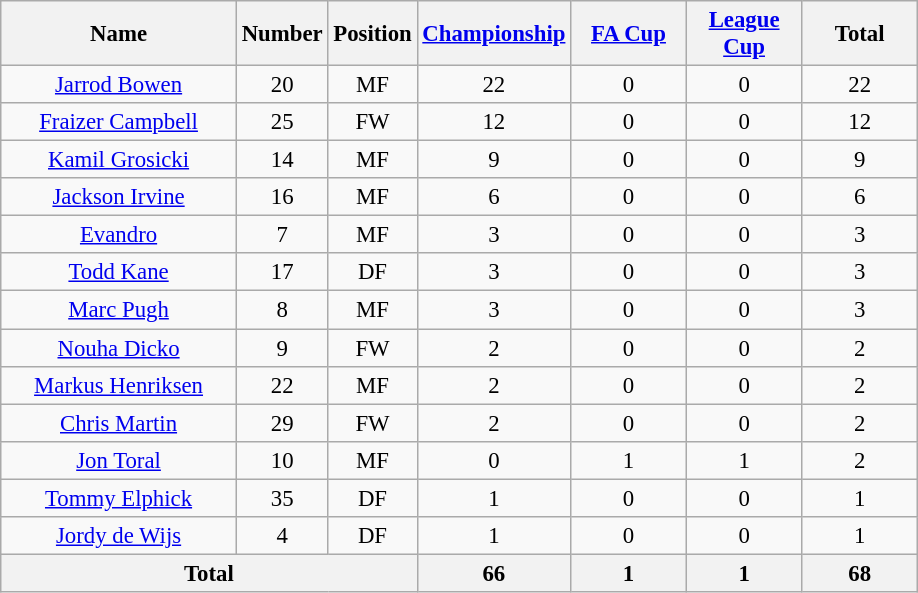<table class="wikitable sortable plainrowheaders" style="text-align:center; font-size:95%">
<tr>
<th style="width:150px;">Name</th>
<th style="width:50px;">Number</th>
<th style="width:50px;">Position</th>
<th style="width:70px;"><a href='#'>Championship</a></th>
<th style="width:70px;"><a href='#'>FA Cup</a></th>
<th style="width:70px;"><a href='#'>League<br>Cup</a></th>
<th style="width:70px;">Total</th>
</tr>
<tr>
<td> <a href='#'>Jarrod Bowen</a></td>
<td>20</td>
<td>MF</td>
<td>22</td>
<td>0</td>
<td>0</td>
<td>22</td>
</tr>
<tr>
<td> <a href='#'>Fraizer Campbell</a></td>
<td>25</td>
<td>FW</td>
<td>12</td>
<td>0</td>
<td>0</td>
<td>12</td>
</tr>
<tr>
<td> <a href='#'>Kamil Grosicki</a></td>
<td>14</td>
<td>MF</td>
<td>9</td>
<td>0</td>
<td>0</td>
<td>9</td>
</tr>
<tr>
<td> <a href='#'>Jackson Irvine</a></td>
<td>16</td>
<td>MF</td>
<td>6</td>
<td>0</td>
<td>0</td>
<td>6</td>
</tr>
<tr>
<td> <a href='#'>Evandro</a></td>
<td>7</td>
<td>MF</td>
<td>3</td>
<td>0</td>
<td>0</td>
<td>3</td>
</tr>
<tr>
<td> <a href='#'>Todd Kane</a></td>
<td>17</td>
<td>DF</td>
<td>3</td>
<td>0</td>
<td>0</td>
<td>3</td>
</tr>
<tr>
<td> <a href='#'>Marc Pugh</a></td>
<td>8</td>
<td>MF</td>
<td>3</td>
<td>0</td>
<td>0</td>
<td>3</td>
</tr>
<tr>
<td> <a href='#'>Nouha Dicko</a></td>
<td>9</td>
<td>FW</td>
<td>2</td>
<td>0</td>
<td>0</td>
<td>2</td>
</tr>
<tr>
<td> <a href='#'>Markus Henriksen</a></td>
<td>22</td>
<td>MF</td>
<td>2</td>
<td>0</td>
<td>0</td>
<td>2</td>
</tr>
<tr>
<td> <a href='#'>Chris Martin</a></td>
<td>29</td>
<td>FW</td>
<td>2</td>
<td>0</td>
<td>0</td>
<td>2</td>
</tr>
<tr>
<td> <a href='#'>Jon Toral</a></td>
<td>10</td>
<td>MF</td>
<td>0</td>
<td>1</td>
<td>1</td>
<td>2</td>
</tr>
<tr>
<td> <a href='#'>Tommy Elphick</a></td>
<td>35</td>
<td>DF</td>
<td>1</td>
<td>0</td>
<td>0</td>
<td>1</td>
</tr>
<tr>
<td> <a href='#'>Jordy de Wijs</a></td>
<td>4</td>
<td>DF</td>
<td>1</td>
<td>0</td>
<td>0</td>
<td>1</td>
</tr>
<tr>
<th scope="row" colspan="3"><strong>Total</strong></th>
<th>66</th>
<th>1</th>
<th>1</th>
<th>68</th>
</tr>
</table>
